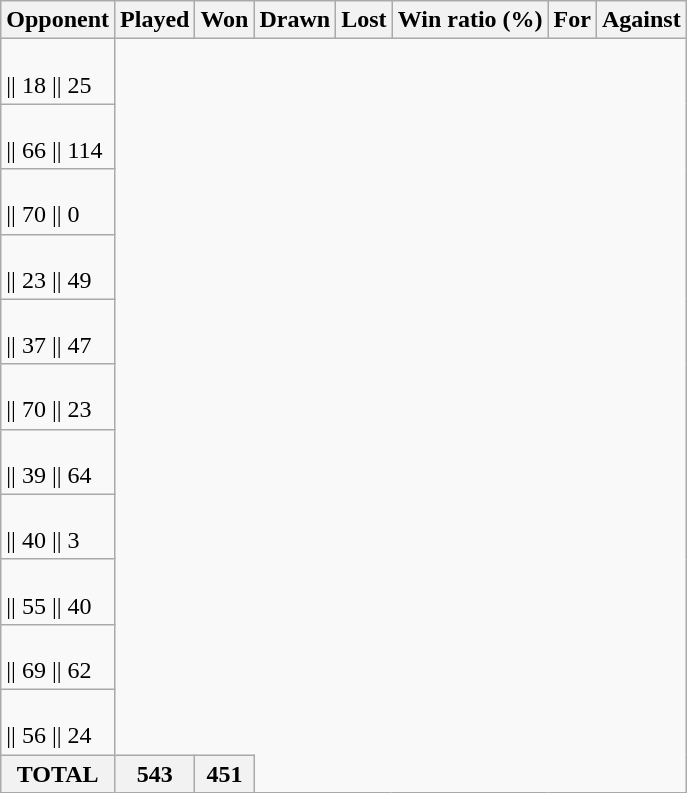<table class="wikitable">
<tr>
<th>Opponent</th>
<th>Played</th>
<th>Won</th>
<th>Drawn</th>
<th>Lost</th>
<th>Win ratio (%)</th>
<th>For</th>
<th>Against</th>
</tr>
<tr align=center>
<td align=left><br> || 18 || 25</td>
</tr>
<tr align=center>
<td align=left><br> || 66 || 114</td>
</tr>
<tr align=center>
<td align=left><br> || 70 || 0</td>
</tr>
<tr align=center>
<td align=left><br> || 23 || 49</td>
</tr>
<tr align=center>
<td align=left><br> || 37 || 47</td>
</tr>
<tr align=center>
<td align=left><br> || 70 || 23</td>
</tr>
<tr align=center>
<td align=left><br> || 39 || 64</td>
</tr>
<tr align=center>
<td align=left><br> || 40 || 3</td>
</tr>
<tr align=center>
<td align=left><br> || 55 || 40</td>
</tr>
<tr align=center>
<td align=left><br> || 69 || 62</td>
</tr>
<tr align=center>
<td align=left><br> || 56 || 24</td>
</tr>
<tr align=center>
<th>TOTAL<br></th>
<th>543</th>
<th>451</th>
</tr>
</table>
